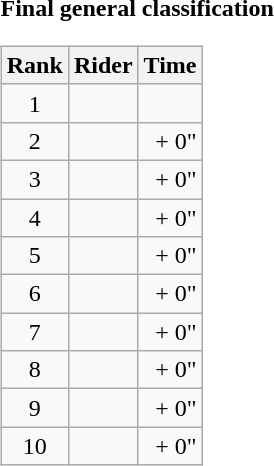<table>
<tr>
<td><strong>Final general classification</strong><br><table class="wikitable">
<tr>
<th scope="col">Rank</th>
<th scope="col">Rider</th>
<th scope="col">Time</th>
</tr>
<tr>
<td style="text-align:center;">1</td>
<td></td>
<td style="text-align:right;"></td>
</tr>
<tr>
<td style="text-align:center;">2</td>
<td></td>
<td style="text-align:right;">+ 0"</td>
</tr>
<tr>
<td style="text-align:center;">3</td>
<td></td>
<td style="text-align:right;">+ 0"</td>
</tr>
<tr>
<td style="text-align:center;">4</td>
<td></td>
<td style="text-align:right;">+ 0"</td>
</tr>
<tr>
<td style="text-align:center;">5</td>
<td></td>
<td style="text-align:right;">+ 0"</td>
</tr>
<tr>
<td style="text-align:center;">6</td>
<td></td>
<td style="text-align:right;">+ 0"</td>
</tr>
<tr>
<td style="text-align:center;">7</td>
<td></td>
<td style="text-align:right;">+ 0"</td>
</tr>
<tr>
<td style="text-align:center;">8</td>
<td></td>
<td style="text-align:right;">+ 0"</td>
</tr>
<tr>
<td style="text-align:center;">9</td>
<td></td>
<td style="text-align:right;">+ 0"</td>
</tr>
<tr>
<td style="text-align:center;">10</td>
<td></td>
<td style="text-align:right;">+ 0"</td>
</tr>
</table>
</td>
</tr>
</table>
